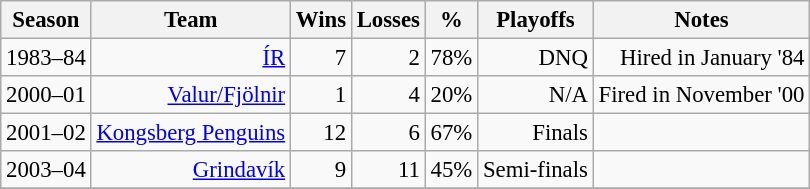<table class="wikitable sortable" style="font-size:95%; text-align:right;">
<tr>
<th>Season</th>
<th>Team</th>
<th>Wins</th>
<th>Losses</th>
<th>%</th>
<th>Playoffs</th>
<th>Notes</th>
</tr>
<tr>
<td style="text-align:left;">1983–84</td>
<td><a href='#'>ÍR</a></td>
<td>7</td>
<td>2</td>
<td>78%</td>
<td>DNQ</td>
<td>Hired in January '84</td>
</tr>
<tr>
<td style="text-align:left;">2000–01</td>
<td><a href='#'>Valur/Fjölnir</a></td>
<td>1</td>
<td>4</td>
<td>20%</td>
<td>N/A</td>
<td>Fired in November '00</td>
</tr>
<tr>
<td style="text-align:left;">2001–02</td>
<td><a href='#'>Kongsberg Penguins</a></td>
<td>12</td>
<td>6</td>
<td>67%</td>
<td>Finals</td>
<td></td>
</tr>
<tr>
<td style="text-align:left;">2003–04</td>
<td><a href='#'>Grindavík</a></td>
<td>9</td>
<td>11</td>
<td>45%</td>
<td>Semi-finals</td>
<td></td>
</tr>
<tr>
</tr>
</table>
